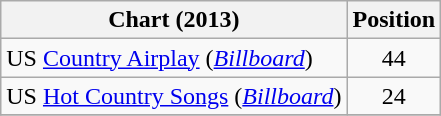<table class="wikitable sortable">
<tr>
<th scope="col">Chart (2013)</th>
<th scope="col">Position</th>
</tr>
<tr>
<td>US <a href='#'>Country Airplay</a> (<em><a href='#'>Billboard</a></em>)</td>
<td align="center">44</td>
</tr>
<tr>
<td>US <a href='#'>Hot Country Songs</a> (<em><a href='#'>Billboard</a></em>)</td>
<td align="center">24</td>
</tr>
<tr>
</tr>
</table>
